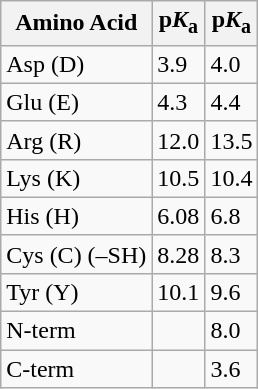<table class="wikitable sortable">
<tr>
<th>Amino Acid</th>
<th>p<em>K</em><sub>a</sub></th>
<th>p<em>K</em><sub>a</sub></th>
</tr>
<tr>
<td>Asp (D)</td>
<td>3.9</td>
<td>4.0</td>
</tr>
<tr>
<td>Glu (E)</td>
<td>4.3</td>
<td>4.4</td>
</tr>
<tr>
<td>Arg (R)</td>
<td>12.0</td>
<td>13.5</td>
</tr>
<tr>
<td>Lys (K)</td>
<td>10.5</td>
<td>10.4</td>
</tr>
<tr>
<td>His (H)</td>
<td>6.08</td>
<td>6.8</td>
</tr>
<tr>
<td>Cys (C) (–SH)</td>
<td>8.28</td>
<td>8.3</td>
</tr>
<tr>
<td>Tyr (Y)</td>
<td>10.1</td>
<td>9.6</td>
</tr>
<tr>
<td>N-term</td>
<td></td>
<td>8.0</td>
</tr>
<tr>
<td>C-term</td>
<td></td>
<td>3.6</td>
</tr>
</table>
